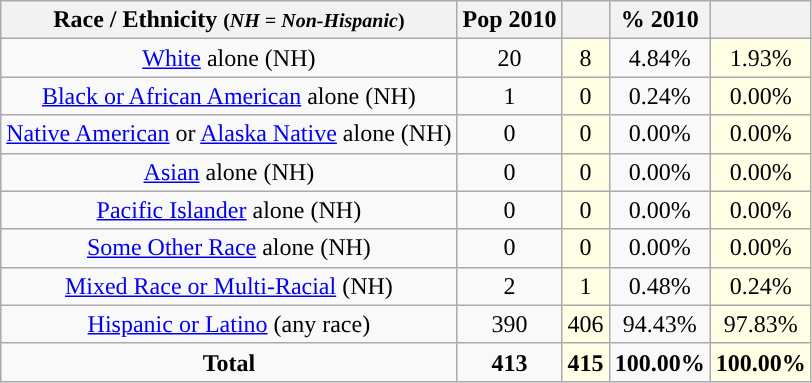<table class="wikitable" style="text-align:center;">
<tr>
<th>Race / Ethnicity <small>(<em>NH = Non-Hispanic</em>)</small></th>
<th>Pop 2010</th>
<th></th>
<th>% 2010</th>
<th></th>
</tr>
<tr>
<td><a href='#'>White</a> alone (NH)</td>
<td>20</td>
<td style='background: #ffffe6;'>8</td>
<td>4.84%</td>
<td style='background: #ffffe6;'>1.93%</td>
</tr>
<tr>
<td><a href='#'>Black or African American</a> alone (NH)</td>
<td>1</td>
<td style='background: #ffffe6;'>0</td>
<td>0.24%</td>
<td style='background: #ffffe6;'>0.00%</td>
</tr>
<tr>
<td><a href='#'>Native American</a> or <a href='#'>Alaska Native</a> alone (NH)</td>
<td>0</td>
<td style='background: #ffffe6;'>0</td>
<td>0.00%</td>
<td style='background: #ffffe6;'>0.00%</td>
</tr>
<tr>
<td><a href='#'>Asian</a> alone (NH)</td>
<td>0</td>
<td style='background: #ffffe6;'>0</td>
<td>0.00%</td>
<td style='background: #ffffe6;'>0.00%</td>
</tr>
<tr>
<td><a href='#'>Pacific Islander</a> alone (NH)</td>
<td>0</td>
<td style='background: #ffffe6;'>0</td>
<td>0.00%</td>
<td style='background: #ffffe6;'>0.00%</td>
</tr>
<tr>
<td><a href='#'>Some Other Race</a> alone (NH)</td>
<td>0</td>
<td style='background: #ffffe6;'>0</td>
<td>0.00%</td>
<td style='background: #ffffe6;'>0.00%</td>
</tr>
<tr>
<td><a href='#'>Mixed Race or Multi-Racial</a> (NH)</td>
<td>2</td>
<td style='background: #ffffe6;'>1</td>
<td>0.48%</td>
<td style='background: #ffffe6;'>0.24%</td>
</tr>
<tr>
<td><a href='#'>Hispanic or Latino</a> (any race)</td>
<td>390</td>
<td style='background: #ffffe6;'>406</td>
<td>94.43%</td>
<td style='background: #ffffe6;'>97.83%</td>
</tr>
<tr>
<td><strong>Total</strong></td>
<td><strong>413</strong></td>
<td style='background: #ffffe6;'><strong>415</strong></td>
<td><strong>100.00%</strong></td>
<td style='background: #ffffe6;'><strong>100.00%</strong></td>
</tr>
</table>
